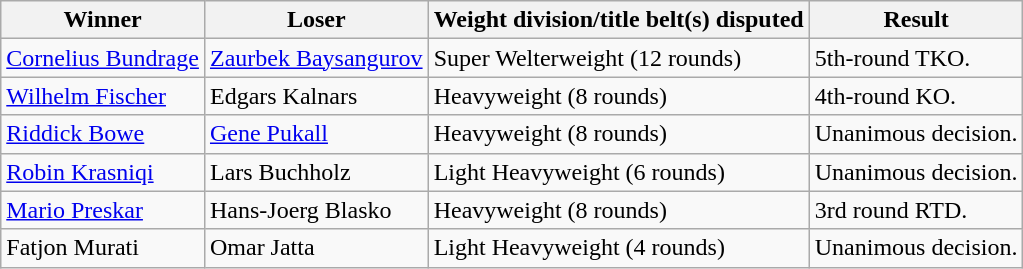<table class=wikitable>
<tr>
<th>Winner</th>
<th>Loser</th>
<th>Weight division/title belt(s) disputed</th>
<th>Result</th>
</tr>
<tr>
<td> <a href='#'>Cornelius Bundrage</a></td>
<td> <a href='#'>Zaurbek Baysangurov</a></td>
<td>Super Welterweight (12 rounds)</td>
<td>5th-round TKO.</td>
</tr>
<tr>
<td> <a href='#'>Wilhelm Fischer</a></td>
<td> Edgars Kalnars</td>
<td>Heavyweight (8 rounds)</td>
<td>4th-round KO.</td>
</tr>
<tr>
<td> <a href='#'>Riddick Bowe</a></td>
<td> <a href='#'>Gene Pukall</a></td>
<td>Heavyweight (8 rounds)</td>
<td>Unanimous decision.</td>
</tr>
<tr>
<td> <a href='#'>Robin Krasniqi</a></td>
<td> Lars Buchholz</td>
<td>Light Heavyweight (6 rounds)</td>
<td>Unanimous decision.</td>
</tr>
<tr>
<td> <a href='#'>Mario Preskar</a></td>
<td> Hans-Joerg Blasko</td>
<td>Heavyweight (8 rounds)</td>
<td>3rd round RTD.</td>
</tr>
<tr>
<td> Fatjon Murati</td>
<td> Omar Jatta</td>
<td>Light Heavyweight (4 rounds)</td>
<td>Unanimous decision.</td>
</tr>
</table>
